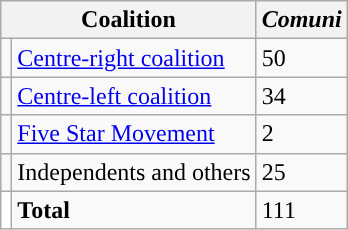<table class="wikitable">
<tr>
<th colspan=2>Coalition</th>
<th><em>Comuni</em></th>
</tr>
<tr>
<td></td>
<td><a href='#'>Centre-right coalition</a></td>
<td>50</td>
</tr>
<tr>
<td></td>
<td><a href='#'>Centre-left coalition</a></td>
<td>34</td>
</tr>
<tr>
<td></td>
<td><a href='#'>Five Star Movement</a></td>
<td>2</td>
</tr>
<tr>
<td></td>
<td>Independents and others</td>
<td>25</td>
</tr>
<tr>
<td bgcolor="white"></td>
<td><strong>Total</strong></td>
<td>111</td>
</tr>
</table>
